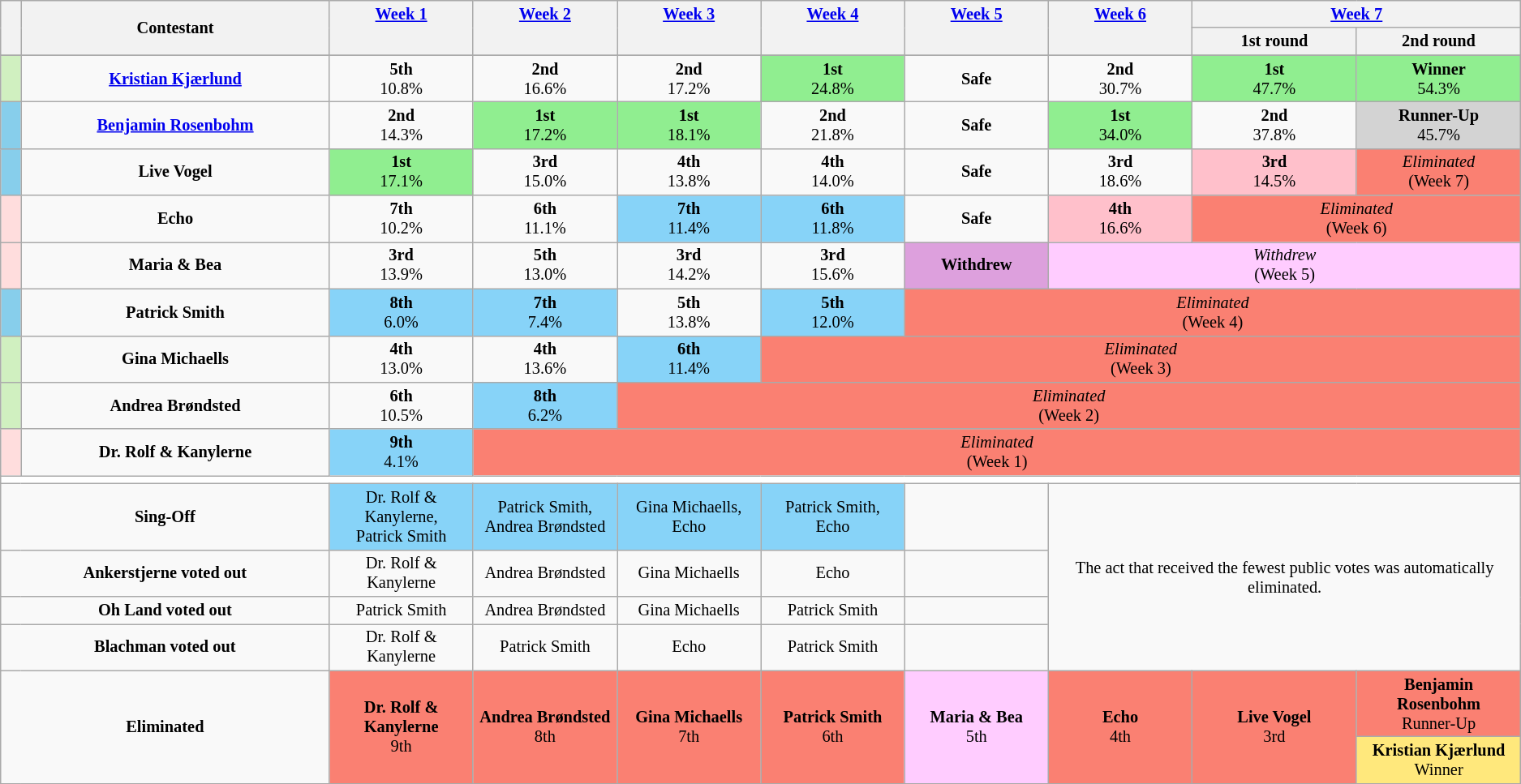<table class="wikitable" style="text-align:center; font-size:85%">
<tr>
<th style="width:1%" rowspan=2></th>
<th style="width:15%" rowspan=2>Contestant</th>
<th style="width:7%" rowspan=2 valign=top><a href='#'>Week 1</a></th>
<th style="width:7%" rowspan=2 valign=top><a href='#'>Week 2</a></th>
<th style="width:7%" rowspan=2 valign=top><a href='#'>Week 3</a></th>
<th style="width:7%" rowspan=2 valign=top><a href='#'>Week 4</a></th>
<th style="width:7%" rowspan=2 valign=top><a href='#'>Week 5</a></th>
<th style="width:7%" rowspan=2 valign=top><a href='#'>Week 6</a></th>
<th colspan=2><a href='#'>Week 7</a></th>
</tr>
<tr>
<th style="width:8%">1st round</th>
<th style="width:8%">2nd round</th>
</tr>
<tr>
</tr>
<tr>
<td style="background:#d0f0c0"></td>
<td><strong><a href='#'>Kristian Kjærlund</a></strong></td>
<td><strong>5th</strong><br>10.8%</td>
<td><strong>2nd</strong><br>16.6%</td>
<td><strong>2nd</strong><br>17.2%</td>
<td style="background:lightgreen"><strong>1st</strong><br>24.8%</td>
<td><strong>Safe</strong></td>
<td><strong>2nd</strong><br>30.7%</td>
<td style="background:lightgreen"><strong>1st</strong><br>47.7%</td>
<td style="background:lightgreen"><strong>Winner</strong><br>54.3%</td>
</tr>
<tr>
<td style="background:#87ceeb"></td>
<td><strong><a href='#'>Benjamin Rosenbohm</a></strong></td>
<td><strong>2nd</strong><br>14.3%</td>
<td style="background:lightgreen"><strong>1st</strong><br>17.2%</td>
<td style="background:lightgreen"><strong>1st</strong><br>18.1%</td>
<td><strong>2nd</strong><br>21.8%</td>
<td><strong>Safe</strong></td>
<td style="background:lightgreen"><strong>1st</strong><br>34.0%</td>
<td><strong>2nd</strong> <br>37.8%</td>
<td style="background:lightgrey"><strong>Runner-Up</strong><br>45.7%</td>
</tr>
<tr>
<td style="background:#87ceeb"></td>
<td><strong>Live Vogel</strong></td>
<td style="background:lightgreen"><strong>1st</strong><br>17.1%</td>
<td><strong>3rd</strong><br>15.0%</td>
<td><strong>4th</strong><br>13.8%</td>
<td><strong>4th</strong><br>14.0%</td>
<td><strong>Safe</strong></td>
<td><strong>3rd</strong><br>18.6%</td>
<td style="background:pink"><strong>3rd</strong><br>14.5%</td>
<td bgcolor="salmon" colspan=1><em>Eliminated</em><br>(Week 7)</td>
</tr>
<tr>
<td style="background:#FFDDDD"></td>
<td><strong>Echo</strong></td>
<td><strong>7th</strong><br>10.2%</td>
<td><strong>6th</strong><br>11.1%</td>
<td style="background:#87D3F8"><strong>7th</strong><br>11.4%</td>
<td style="background:#87D3F8"><strong>6th</strong><br>11.8%</td>
<td><strong>Safe</strong></td>
<td style="background:pink"><strong>4th</strong><br>16.6%</td>
<td bgcolor="salmon" colspan=3><em>Eliminated</em><br>(Week 6)</td>
</tr>
<tr>
<td style="background:#FFDDDD"></td>
<td><strong>Maria & Bea</strong></td>
<td><strong>3rd</strong><br>13.9%</td>
<td><strong>5th</strong><br>13.0%</td>
<td><strong>3rd</strong><br>14.2%</td>
<td><strong>3rd</strong><br>15.6%</td>
<td style="background:#DDA0DD"><strong>Withdrew</strong></td>
<td bgcolor="#ffccff" colspan=4><em>Withdrew</em><br>(Week 5)</td>
</tr>
<tr>
<td style="background:#87ceeb"></td>
<td><strong>Patrick Smith</strong></td>
<td style="background:#87D3F8"><strong>8th</strong><br>6.0%</td>
<td style="background:#87D3F8"><strong>7th</strong><br>7.4%</td>
<td><strong>5th</strong><br>13.8%</td>
<td style="background:#87D3F8"><strong>5th</strong><br>12.0%</td>
<td bgcolor="salmon" colspan=5><em>Eliminated</em><br>(Week 4)</td>
</tr>
<tr>
<td style="background:#d0f0c0"></td>
<td><strong>Gina Michaells</strong></td>
<td><strong>4th</strong><br>13.0%</td>
<td><strong>4th</strong><br>13.6%</td>
<td style="background:#87D3F8"><strong>6th</strong><br>11.4%</td>
<td bgcolor="salmon" colspan=6><em>Eliminated</em><br>(Week 3)</td>
</tr>
<tr>
<td style="background:#d0f0c0"></td>
<td><strong>Andrea Brøndsted</strong></td>
<td><strong>6th</strong><br>10.5%</td>
<td style="background:#87D3F8"><strong>8th</strong><br>6.2%</td>
<td bgcolor="salmon" colspan=7><em>Eliminated</em><br>(Week 2)</td>
</tr>
<tr>
<td style="background:#FFDDDD"></td>
<td><strong>Dr. Rolf & Kanylerne</strong></td>
<td style="background:#87D3F8"><strong>9th</strong><br>4.1%</td>
<td bgcolor="salmon" colspan=8><em>Eliminated</em><br>(Week 1)</td>
</tr>
<tr>
<td style="background:#FFFFFF" colspan=10></td>
</tr>
<tr>
<td colspan=2><strong>Sing-Off</strong></td>
<td style="background:#87D3F8">Dr. Rolf & Kanylerne,<br>Patrick Smith</td>
<td style="background:#87D3F8">Patrick Smith,<br>Andrea Brøndsted</td>
<td style="background:#87D3F8">Gina Michaells,<br>Echo</td>
<td style="background:#87D3F8">Patrick Smith,<br>Echo</td>
<td></td>
<td colspan=4 rowspan=4>The act that received the fewest public votes was automatically eliminated.</td>
</tr>
<tr>
<td colspan=2><strong>Ankerstjerne voted out</strong></td>
<td>Dr. Rolf & Kanylerne</td>
<td>Andrea Brøndsted</td>
<td>Gina Michaells</td>
<td>Echo</td>
<td></td>
</tr>
<tr>
<td colspan=2><strong>Oh Land voted out</strong></td>
<td>Patrick Smith</td>
<td>Andrea Brøndsted</td>
<td>Gina Michaells</td>
<td>Patrick Smith</td>
<td></td>
</tr>
<tr>
<td colspan=2><strong>Blachman voted out</strong></td>
<td>Dr. Rolf & Kanylerne</td>
<td>Patrick Smith</td>
<td>Echo</td>
<td>Patrick Smith</td>
<td></td>
</tr>
<tr>
<td colspan=2 rowspan=2><strong>Eliminated</strong></td>
<td style="background:#FA8072" rowspan=2><strong>Dr. Rolf & Kanylerne</strong><br>9th</td>
<td style="background:#FA8072" rowspan=2><strong>Andrea Brøndsted</strong><br>8th</td>
<td style="background:#FA8072" rowspan=2><strong>Gina Michaells</strong><br>7th</td>
<td style="background:#FA8072" rowspan=2><strong>Patrick Smith</strong><br>6th</td>
<td style="background:#FFCCFF" rowspan=2><strong>Maria & Bea</strong> <br>5th</td>
<td style="background:#FA8072" rowspan=2><strong>Echo</strong><br>4th</td>
<td style="background:#FA8072" rowspan=2><strong>Live Vogel</strong> <br>3rd</td>
<td style="background:#FA8072"><strong> Benjamin Rosenbohm</strong><br>Runner-Up</td>
</tr>
<tr>
<td style="background:#FFE87C"><strong>Kristian Kjærlund</strong><br>Winner</td>
</tr>
<tr>
</tr>
</table>
